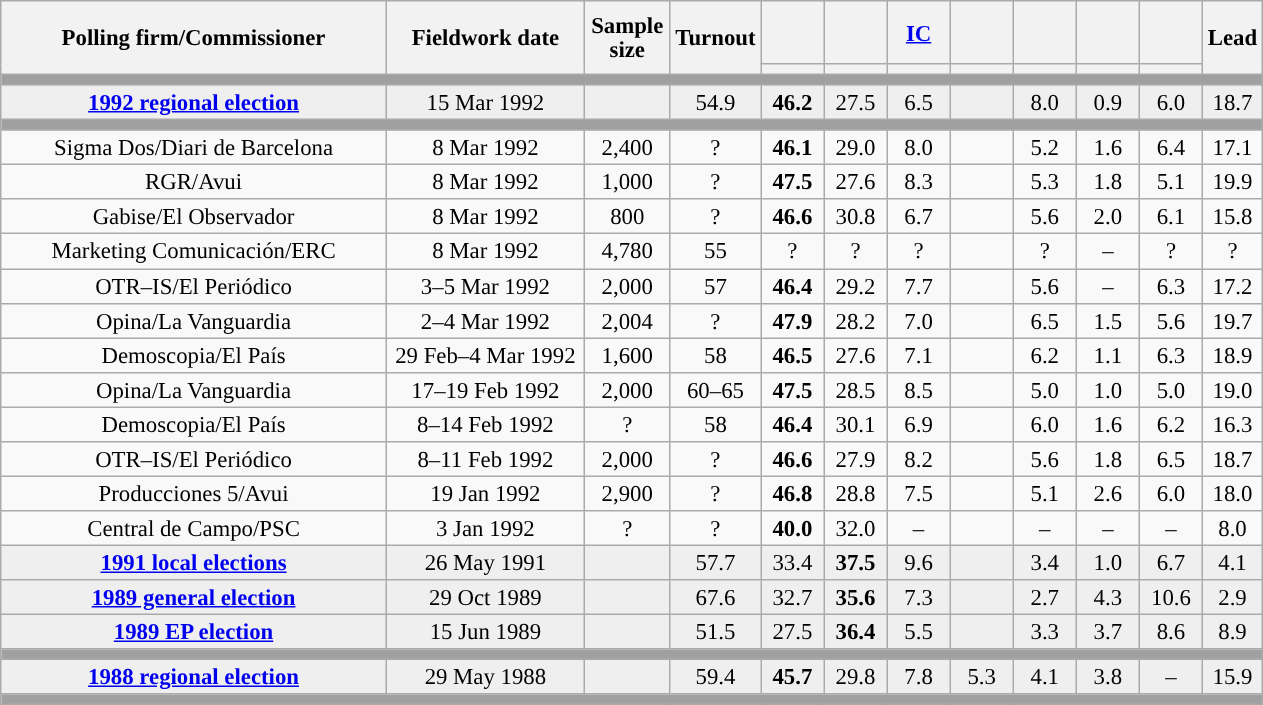<table class="wikitable collapsible collapsed" style="text-align:center; font-size:95%; line-height:16px;">
<tr style="height:42px;">
<th style="width:250px;" rowspan="2">Polling firm/Commissioner</th>
<th style="width:125px;" rowspan="2">Fieldwork date</th>
<th style="width:50px;" rowspan="2">Sample size</th>
<th style="width:45px;" rowspan="2">Turnout</th>
<th style="width:35px;"></th>
<th style="width:35px;"></th>
<th style="width:35px;"><a href='#'>IC</a></th>
<th style="width:35px;"></th>
<th style="width:35px;"></th>
<th style="width:35px;"></th>
<th style="width:35px;"></th>
<th style="width:30px;" rowspan="2">Lead</th>
</tr>
<tr>
<th style="color:inherit;background:"></th>
<th style="color:inherit;background:"></th>
<th style="color:inherit;background:"></th>
<th style="color:inherit;background:"></th>
<th style="color:inherit;background:"></th>
<th style="color:inherit;background:"></th>
<th style="color:inherit;background:"></th>
</tr>
<tr>
<td colspan="12" style="background:#A0A0A0"></td>
</tr>
<tr style="background:#EFEFEF;">
<td><strong><a href='#'>1992 regional election</a></strong></td>
<td>15 Mar 1992</td>
<td></td>
<td>54.9</td>
<td><strong>46.2</strong><br></td>
<td>27.5<br></td>
<td>6.5<br></td>
<td></td>
<td>8.0<br></td>
<td>0.9<br></td>
<td>6.0<br></td>
<td style="background:">18.7</td>
</tr>
<tr>
<td colspan="12" style="background:#A0A0A0"></td>
</tr>
<tr>
<td>Sigma Dos/Diari de Barcelona</td>
<td>8 Mar 1992</td>
<td>2,400</td>
<td>?</td>
<td><strong>46.1</strong><br></td>
<td>29.0<br></td>
<td>8.0<br></td>
<td></td>
<td>5.2<br></td>
<td>1.6<br></td>
<td>6.4<br></td>
<td style="background:">17.1</td>
</tr>
<tr>
<td>RGR/Avui</td>
<td>8 Mar 1992</td>
<td>1,000</td>
<td>?</td>
<td><strong>47.5</strong><br></td>
<td>27.6<br></td>
<td>8.3<br></td>
<td></td>
<td>5.3<br></td>
<td>1.8<br></td>
<td>5.1<br></td>
<td style="background:">19.9</td>
</tr>
<tr>
<td>Gabise/El Observador</td>
<td>8 Mar 1992</td>
<td>800</td>
<td>?</td>
<td><strong>46.6</strong><br></td>
<td>30.8<br></td>
<td>6.7<br></td>
<td></td>
<td>5.6<br></td>
<td>2.0<br></td>
<td>6.1<br></td>
<td style="background:">15.8</td>
</tr>
<tr>
<td>Marketing Comunicación/ERC</td>
<td>8 Mar 1992</td>
<td>4,780</td>
<td>55</td>
<td>?<br></td>
<td>?<br></td>
<td>?<br></td>
<td></td>
<td>?<br></td>
<td>–</td>
<td>?<br></td>
<td style="background:">?</td>
</tr>
<tr>
<td>OTR–IS/El Periódico</td>
<td>3–5 Mar 1992</td>
<td>2,000</td>
<td>57</td>
<td><strong>46.4</strong><br></td>
<td>29.2<br></td>
<td>7.7<br></td>
<td></td>
<td>5.6<br></td>
<td>–</td>
<td>6.3<br></td>
<td style="background:">17.2</td>
</tr>
<tr>
<td>Opina/La Vanguardia</td>
<td>2–4 Mar 1992</td>
<td>2,004</td>
<td>?</td>
<td><strong>47.9</strong><br></td>
<td>28.2<br></td>
<td>7.0<br></td>
<td></td>
<td>6.5<br></td>
<td>1.5<br></td>
<td>5.6<br></td>
<td style="background:">19.7</td>
</tr>
<tr>
<td>Demoscopia/El País</td>
<td>29 Feb–4 Mar 1992</td>
<td>1,600</td>
<td>58</td>
<td><strong>46.5</strong><br></td>
<td>27.6<br></td>
<td>7.1<br></td>
<td></td>
<td>6.2<br></td>
<td>1.1<br></td>
<td>6.3<br></td>
<td style="background:">18.9</td>
</tr>
<tr>
<td>Opina/La Vanguardia</td>
<td>17–19 Feb 1992</td>
<td>2,000</td>
<td>60–65</td>
<td><strong>47.5</strong><br></td>
<td>28.5<br></td>
<td>8.5<br></td>
<td></td>
<td>5.0<br></td>
<td>1.0<br></td>
<td>5.0<br></td>
<td style="background:">19.0</td>
</tr>
<tr>
<td>Demoscopia/El País</td>
<td>8–14 Feb 1992</td>
<td>?</td>
<td>58</td>
<td><strong>46.4</strong><br></td>
<td>30.1<br></td>
<td>6.9<br></td>
<td></td>
<td>6.0<br></td>
<td>1.6<br></td>
<td>6.2<br></td>
<td style="background:">16.3</td>
</tr>
<tr>
<td>OTR–IS/El Periódico</td>
<td>8–11 Feb 1992</td>
<td>2,000</td>
<td>?</td>
<td><strong>46.6</strong><br></td>
<td>27.9<br></td>
<td>8.2<br></td>
<td></td>
<td>5.6<br></td>
<td>1.8<br></td>
<td>6.5<br></td>
<td style="background:">18.7</td>
</tr>
<tr>
<td>Producciones 5/Avui</td>
<td>19 Jan 1992</td>
<td>2,900</td>
<td>?</td>
<td><strong>46.8</strong><br></td>
<td>28.8<br></td>
<td>7.5<br></td>
<td></td>
<td>5.1<br></td>
<td>2.6<br></td>
<td>6.0<br></td>
<td style="background:">18.0</td>
</tr>
<tr>
<td>Central de Campo/PSC</td>
<td>3 Jan 1992</td>
<td>?</td>
<td>?</td>
<td><strong>40.0</strong></td>
<td>32.0</td>
<td>–</td>
<td></td>
<td>–</td>
<td>–</td>
<td>–</td>
<td style="background:">8.0</td>
</tr>
<tr style="background:#EFEFEF;">
<td><strong><a href='#'>1991 local elections</a></strong></td>
<td>26 May 1991</td>
<td></td>
<td>57.7</td>
<td>33.4</td>
<td><strong>37.5</strong></td>
<td>9.6</td>
<td></td>
<td>3.4</td>
<td>1.0</td>
<td>6.7</td>
<td style="background:">4.1</td>
</tr>
<tr style="background:#EFEFEF;">
<td><strong><a href='#'>1989 general election</a></strong></td>
<td>29 Oct 1989</td>
<td></td>
<td>67.6</td>
<td>32.7<br></td>
<td><strong>35.6</strong><br></td>
<td>7.3<br></td>
<td></td>
<td>2.7<br></td>
<td>4.3<br></td>
<td>10.6<br></td>
<td style="background:">2.9</td>
</tr>
<tr style="background:#EFEFEF;">
<td><strong><a href='#'>1989 EP election</a></strong></td>
<td>15 Jun 1989</td>
<td></td>
<td>51.5</td>
<td>27.5<br></td>
<td><strong>36.4</strong><br></td>
<td>5.5<br></td>
<td></td>
<td>3.3<br></td>
<td>3.7<br></td>
<td>8.6<br></td>
<td style="background:">8.9</td>
</tr>
<tr>
<td colspan="12" style="background:#A0A0A0"></td>
</tr>
<tr style="background:#EFEFEF;">
<td><strong><a href='#'>1988 regional election</a></strong></td>
<td>29 May 1988</td>
<td></td>
<td>59.4</td>
<td><strong>45.7</strong><br></td>
<td>29.8<br></td>
<td>7.8<br></td>
<td>5.3<br></td>
<td>4.1<br></td>
<td>3.8<br></td>
<td>–</td>
<td style="background:">15.9</td>
</tr>
<tr>
<td colspan="12" style="background:#A0A0A0"></td>
</tr>
</table>
